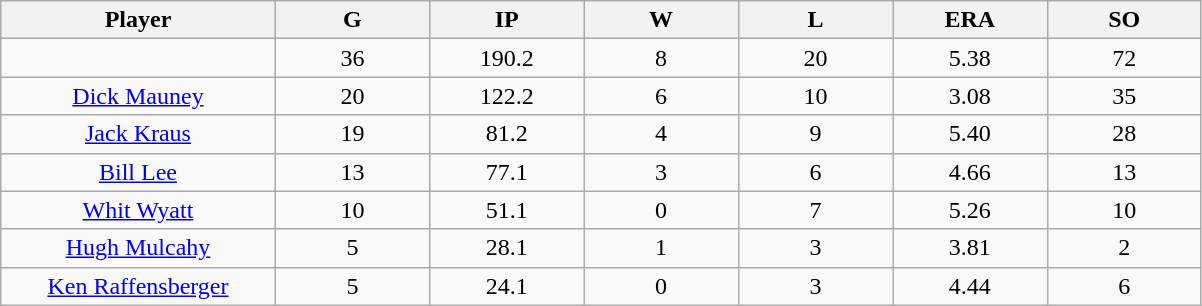<table class="wikitable sortable">
<tr>
<th bgcolor="#DDDDFF" width="16%">Player</th>
<th bgcolor="#DDDDFF" width="9%">G</th>
<th bgcolor="#DDDDFF" width="9%">IP</th>
<th bgcolor="#DDDDFF" width="9%">W</th>
<th bgcolor="#DDDDFF" width="9%">L</th>
<th bgcolor="#DDDDFF" width="9%">ERA</th>
<th bgcolor="#DDDDFF" width="9%">SO</th>
</tr>
<tr align="center">
<td></td>
<td>36</td>
<td>190.2</td>
<td>8</td>
<td>20</td>
<td>5.38</td>
<td>72</td>
</tr>
<tr align="center">
<td><a href='#'>Dick Mauney</a></td>
<td>20</td>
<td>122.2</td>
<td>6</td>
<td>10</td>
<td>3.08</td>
<td>35</td>
</tr>
<tr align=center>
<td><a href='#'>Jack Kraus</a></td>
<td>19</td>
<td>81.2</td>
<td>4</td>
<td>9</td>
<td>5.40</td>
<td>28</td>
</tr>
<tr align=center>
<td><a href='#'>Bill Lee</a></td>
<td>13</td>
<td>77.1</td>
<td>3</td>
<td>6</td>
<td>4.66</td>
<td>13</td>
</tr>
<tr align=center>
<td><a href='#'>Whit Wyatt</a></td>
<td>10</td>
<td>51.1</td>
<td>0</td>
<td>7</td>
<td>5.26</td>
<td>10</td>
</tr>
<tr align=center>
<td><a href='#'>Hugh Mulcahy</a></td>
<td>5</td>
<td>28.1</td>
<td>1</td>
<td>3</td>
<td>3.81</td>
<td>2</td>
</tr>
<tr align=center>
<td><a href='#'>Ken Raffensberger</a></td>
<td>5</td>
<td>24.1</td>
<td>0</td>
<td>3</td>
<td>4.44</td>
<td>6</td>
</tr>
</table>
